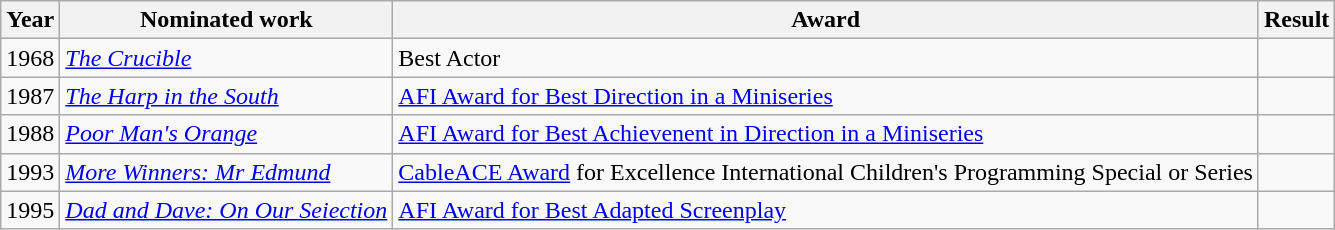<table class="wikitable sortable">
<tr>
<th>Year</th>
<th>Nominated work</th>
<th>Award</th>
<th>Result</th>
</tr>
<tr>
<td>1968</td>
<td><em><a href='#'>The Crucible</a></em></td>
<td>Best Actor</td>
<td></td>
</tr>
<tr>
<td>1987</td>
<td><em><a href='#'>The Harp in the South</a></em></td>
<td><a href='#'>AFI Award for Best Direction in a Miniseries</a></td>
<td></td>
</tr>
<tr>
<td>1988</td>
<td><em><a href='#'>Poor Man's Orange</a></em></td>
<td><a href='#'>AFI Award for Best Achievenent in Direction in a Miniseries</a></td>
<td></td>
</tr>
<tr>
<td>1993</td>
<td><em><a href='#'>More Winners: Mr Edmund</a></em></td>
<td><a href='#'>CableACE Award</a> for Excellence International Children's Programming Special or Series</td>
<td></td>
</tr>
<tr>
<td>1995</td>
<td><em><a href='#'>Dad and Dave: On Our Seiection</a></em></td>
<td><a href='#'>AFI Award for Best Adapted Screenplay</a></td>
<td></td>
</tr>
</table>
